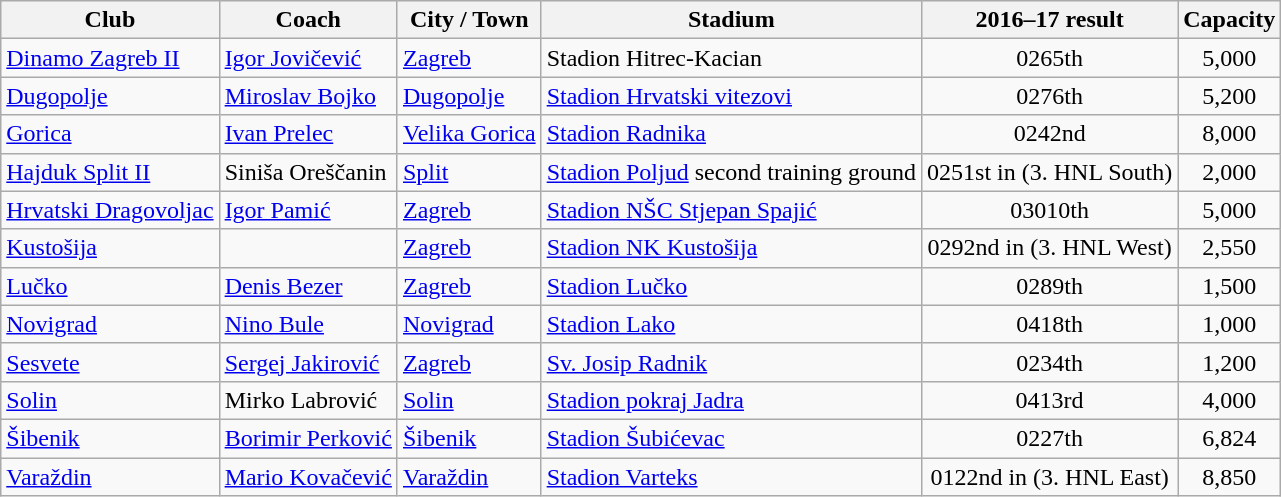<table class="wikitable sortable">
<tr>
<th>Club</th>
<th>Coach</th>
<th>City / Town</th>
<th>Stadium</th>
<th>2016–17 result</th>
<th>Capacity</th>
</tr>
<tr>
<td><a href='#'>Dinamo Zagreb II</a></td>
<td><a href='#'>Igor Jovičević</a></td>
<td><a href='#'>Zagreb</a></td>
<td>Stadion Hitrec-Kacian</td>
<td style="text-align:center;"><span>026</span>5th</td>
<td align="center">5,000</td>
</tr>
<tr>
<td><a href='#'>Dugopolje</a></td>
<td><a href='#'>Miroslav Bojko</a></td>
<td><a href='#'>Dugopolje</a></td>
<td><a href='#'>Stadion Hrvatski vitezovi</a></td>
<td style="text-align:center;"><span>027</span>6th</td>
<td align="center">5,200</td>
</tr>
<tr>
<td><a href='#'>Gorica</a></td>
<td><a href='#'>Ivan Prelec</a></td>
<td><a href='#'>Velika Gorica</a></td>
<td><a href='#'>Stadion Radnika</a></td>
<td style="text-align:center;"><span>024</span>2nd</td>
<td align="center">8,000</td>
</tr>
<tr>
<td><a href='#'>Hajduk Split II</a></td>
<td>Siniša Oreščanin</td>
<td><a href='#'>Split</a></td>
<td><a href='#'>Stadion Poljud</a> second training ground</td>
<td style="text-align:center;"><span>025</span>1st in (3. HNL South)</td>
<td align="center">2,000</td>
</tr>
<tr>
<td><a href='#'>Hrvatski Dragovoljac</a></td>
<td><a href='#'>Igor Pamić</a></td>
<td><a href='#'>Zagreb</a></td>
<td><a href='#'>Stadion NŠC Stjepan Spajić</a></td>
<td style="text-align:center;"><span>030</span>10th</td>
<td align="center">5,000</td>
</tr>
<tr>
<td><a href='#'>Kustošija</a></td>
<td></td>
<td><a href='#'>Zagreb</a></td>
<td><a href='#'>Stadion NK Kustošija</a></td>
<td style="text-align:center;"><span>029</span>2nd in (3. HNL West)</td>
<td align="center">2,550</td>
</tr>
<tr>
<td><a href='#'>Lučko</a></td>
<td><a href='#'>Denis Bezer</a></td>
<td><a href='#'>Zagreb</a></td>
<td><a href='#'>Stadion Lučko</a></td>
<td style="text-align:center;"><span>028</span>9th</td>
<td align="center">1,500</td>
</tr>
<tr>
<td><a href='#'>Novigrad</a></td>
<td><a href='#'>Nino Bule</a></td>
<td><a href='#'>Novigrad</a></td>
<td><a href='#'>Stadion Lako</a></td>
<td style="text-align:center;"><span>041</span>8th</td>
<td align="center">1,000</td>
</tr>
<tr>
<td><a href='#'>Sesvete</a></td>
<td><a href='#'>Sergej Jakirović</a></td>
<td><a href='#'>Zagreb</a></td>
<td><a href='#'>Sv. Josip Radnik</a></td>
<td style="text-align:center;"><span>023</span>4th</td>
<td align="center">1,200</td>
</tr>
<tr>
<td><a href='#'>Solin</a></td>
<td>Mirko Labrović</td>
<td><a href='#'>Solin</a></td>
<td><a href='#'>Stadion pokraj Jadra</a></td>
<td style="text-align:center;"><span>041</span>3rd</td>
<td align="center">4,000</td>
</tr>
<tr>
<td><a href='#'>Šibenik</a></td>
<td><a href='#'>Borimir Perković</a></td>
<td><a href='#'>Šibenik</a></td>
<td><a href='#'>Stadion Šubićevac</a></td>
<td style="text-align:center;"><span>022</span>7th</td>
<td align="center">6,824</td>
</tr>
<tr>
<td><a href='#'>Varaždin</a></td>
<td><a href='#'>Mario Kovačević</a></td>
<td><a href='#'>Varaždin</a></td>
<td><a href='#'>Stadion Varteks</a></td>
<td style="text-align:center;"><span>012</span>2nd in (3. HNL East)</td>
<td align="center">8,850</td>
</tr>
</table>
